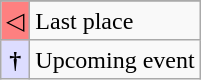<table class="wikitable">
<tr>
</tr>
<tr>
<td style="text-align:center; background-color:#FE8080;">◁</td>
<td>Last place</td>
</tr>
<tr>
<td style="text-align:center; background-color:#DDF;"><strong>†</strong></td>
<td>Upcoming event</td>
</tr>
</table>
